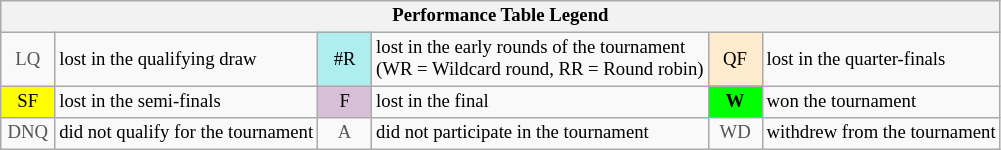<table class="wikitable" style="font-size:78%;">
<tr bgcolor="#efefef">
<th colspan="6">Performance Table Legend</th>
</tr>
<tr>
<td align="center" style="color:#555555;" width="30">LQ</td>
<td>lost in the qualifying draw</td>
<td align="center" style="background:#afeeee;">#R</td>
<td>lost in the early rounds of the tournament<br>(WR = Wildcard round, RR = Round robin)</td>
<td align="center" style="background:#ffebcd;">QF</td>
<td>lost in the quarter-finals</td>
</tr>
<tr>
<td align="center" style="background:yellow;">SF</td>
<td>lost in the semi-finals</td>
<td align="center" style="background:#D8BFD8;">F</td>
<td>lost in the final</td>
<td align="center" style="background:#00ff00;"><strong>W</strong></td>
<td>won the tournament</td>
</tr>
<tr>
<td align="center" style="color:#555555;" width="30">DNQ</td>
<td>did not qualify for the tournament</td>
<td align="center" style="color:#555555;" width="30">A</td>
<td>did not participate in the tournament</td>
<td align="center" style="color:#555555;" width="30">WD</td>
<td>withdrew from the tournament</td>
</tr>
</table>
